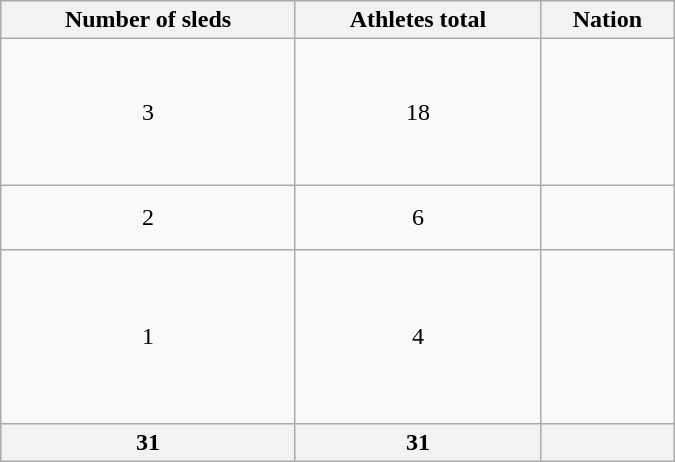<table class="wikitable" width=450>
<tr>
<th>Number of sleds</th>
<th>Athletes total</th>
<th>Nation</th>
</tr>
<tr>
<td align=center>3</td>
<td align=center>18</td>
<td><br><br><br><br><br></td>
</tr>
<tr>
<td align=center>2</td>
<td align=center>6</td>
<td><br><br></td>
</tr>
<tr>
<td align=center>1</td>
<td align=center>4</td>
<td><br><br><br><br><em><br><br></em></td>
</tr>
<tr>
<th>31</th>
<th>31</th>
<th></th>
</tr>
</table>
